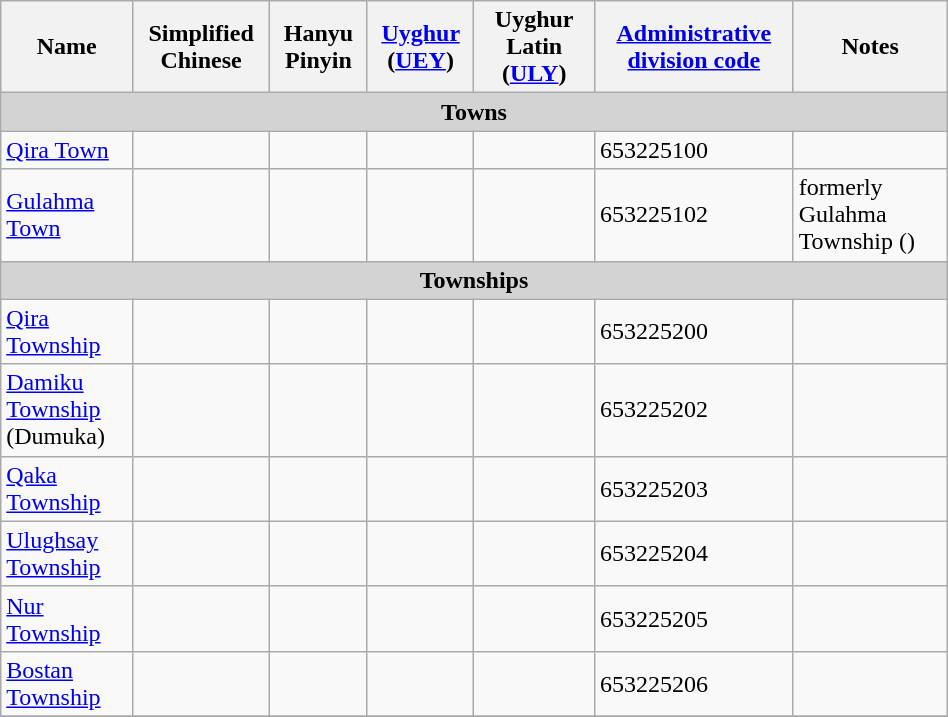<table class="wikitable" align="center" style="width:50%; border="1">
<tr>
<th>Name</th>
<th>Simplified Chinese</th>
<th>Hanyu Pinyin</th>
<th><a href='#'>Uyghur</a> (<a href='#'>UEY</a>)</th>
<th>Uyghur Latin (<a href='#'>ULY</a>)</th>
<th><a href='#'>Administrative division code</a></th>
<th>Notes</th>
</tr>
<tr>
<td colspan="8"  style="text-align:center; background:#d3d3d3;"><strong>Towns</strong></td>
</tr>
<tr --------->
<td><a href='#'>Qira Town</a></td>
<td></td>
<td></td>
<td></td>
<td></td>
<td>653225100</td>
<td></td>
</tr>
<tr>
<td><a href='#'>Gulahma Town</a></td>
<td></td>
<td></td>
<td></td>
<td></td>
<td>653225102</td>
<td>formerly Gulahma Township ()</td>
</tr>
<tr>
<td colspan="8"  style="text-align:center; background:#d3d3d3;"><strong>Townships</strong></td>
</tr>
<tr --------->
<td><a href='#'>Qira Township</a></td>
<td></td>
<td></td>
<td></td>
<td></td>
<td>653225200</td>
<td></td>
</tr>
<tr>
<td><a href='#'>Damiku Township</a><br>(Dumuka)</td>
<td></td>
<td></td>
<td></td>
<td></td>
<td>653225202</td>
<td></td>
</tr>
<tr>
<td><a href='#'>Qaka Township</a></td>
<td></td>
<td></td>
<td></td>
<td></td>
<td>653225203</td>
<td></td>
</tr>
<tr>
<td><a href='#'>Ulughsay Township</a></td>
<td></td>
<td></td>
<td></td>
<td></td>
<td>653225204</td>
<td></td>
</tr>
<tr>
<td><a href='#'>Nur Township</a></td>
<td></td>
<td></td>
<td></td>
<td></td>
<td>653225205</td>
<td></td>
</tr>
<tr>
<td><a href='#'>Bostan Township</a></td>
<td></td>
<td></td>
<td></td>
<td></td>
<td>653225206</td>
<td></td>
</tr>
<tr>
</tr>
</table>
